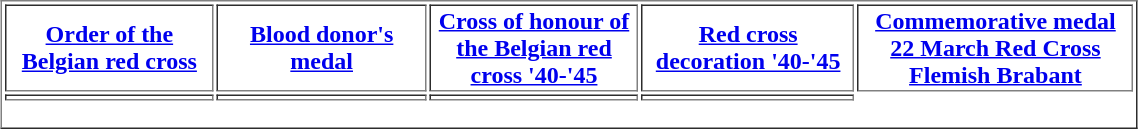<table align="center" border="1"  cellpadding="1" width="60%">
<tr>
<th width="10%"><a href='#'>Order of the Belgian red cross</a></th>
<th width="10%"><a href='#'>Blood donor's medal</a></th>
<th width="10%"><a href='#'>Cross of honour of the Belgian red cross '40-'45</a></th>
<th width="10%"><a href='#'>Red cross decoration '40-'45</a></th>
<th width="10%"><a href='#'>Commemorative medal 22 March Red Cross Flemish Brabant</a></th>
</tr>
<tr>
<td></td>
<td></td>
<td></td>
<td></td>
</tr>
<tr ->
</tr>
<tr>
</tr>
<tr ->
</tr>
<tr ->
</tr>
<tr ->
</tr>
<tr ->
</tr>
<tr ->
</tr>
<tr>
</tr>
</table>
